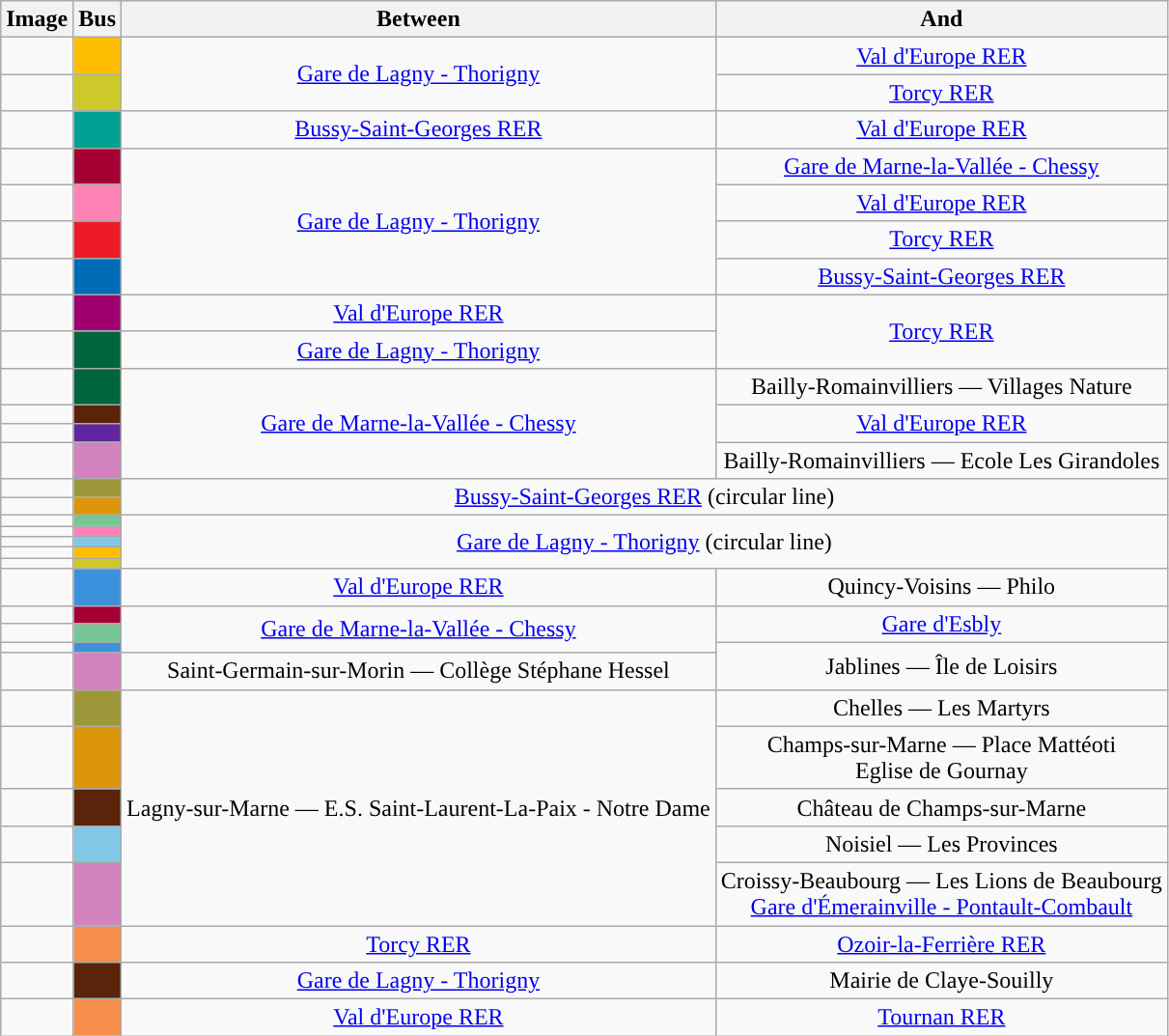<table class="wikitable alternance centre" style="text-align:center;">
<tr>
<th>Image</th>
<th>Bus</th>
<th>Between</th>
<th>And</th>
</tr>
<tr>
<td></td>
<td style="background:#ffbe02;"></td>
<td rowspan="2"><a href='#'>Gare de Lagny - Thorigny</a></td>
<td><a href='#'>Val d'Europe RER</a></td>
</tr>
<tr>
<td></td>
<td style="background:#cec92a;"></td>
<td><a href='#'>Torcy RER</a></td>
</tr>
<tr>
<td></td>
<td style="background:#00a092;"></td>
<td><a href='#'>Bussy-Saint-Georges RER</a></td>
<td><a href='#'>Val d'Europe RER</a></td>
</tr>
<tr>
<td></td>
<td style="background:#a50034;"></td>
<td rowspan="4"><a href='#'>Gare de Lagny - Thorigny</a></td>
<td><a href='#'>Gare de Marne-la-Vallée - Chessy</a></td>
</tr>
<tr>
<td></td>
<td style="background:#ff82b4;"></td>
<td><a href='#'>Val d'Europe RER</a></td>
</tr>
<tr>
<td></td>
<td style="background:#ed1b2a;"></td>
<td><a href='#'>Torcy RER</a></td>
</tr>
<tr>
<td></td>
<td style="background:#006cb8;"></td>
<td><a href='#'>Bussy-Saint-Georges RER</a></td>
</tr>
<tr>
<td></td>
<td style="background:#a0006e;"></td>
<td><a href='#'>Val d'Europe RER</a></td>
<td rowspan="2"><a href='#'>Torcy RER</a></td>
</tr>
<tr>
<td></td>
<td style="background:#00643c;"></td>
<td><a href='#'>Gare de Lagny - Thorigny</a></td>
</tr>
<tr>
<td></td>
<td style="background:#00643c;"></td>
<td rowspan="4"><a href='#'>Gare de Marne-la-Vallée - Chessy</a></td>
<td>Bailly-Romainvilliers — Villages Nature</td>
</tr>
<tr>
<td></td>
<td style="background:#5a230a;"></td>
<td rowspan="2"><a href='#'>Val d'Europe RER</a></td>
</tr>
<tr>
<td></td>
<td style="background:#62259d;"></td>
</tr>
<tr>
<td></td>
<td style="background:#d282be;"></td>
<td>Bailly-Romainvilliers — Ecole Les Girandoles</td>
</tr>
<tr>
<td></td>
<td style="background:#9c983a;"></td>
<td rowspan="2" colspan="2"><a href='#'>Bussy-Saint-Georges RER</a> (circular line)</td>
</tr>
<tr>
<td></td>
<td style="background:#dc9609;"></td>
</tr>
<tr>
<td></td>
<td style="background:#77c695;"></td>
<td rowspan="5" colspan="5"><a href='#'>Gare de Lagny - Thorigny</a> (circular line)</td>
</tr>
<tr>
<td></td>
<td style="background:#ff82b4;"></td>
</tr>
<tr>
<td></td>
<td style="background:#82c8e6;"></td>
</tr>
<tr>
<td></td>
<td style="background:#ffbe02;"></td>
</tr>
<tr>
<td></td>
<td style="background:#cec92a;"></td>
</tr>
<tr>
<td></td>
<td style="background:#3c91dc;"></td>
<td><a href='#'>Val d'Europe RER</a></td>
<td>Quincy-Voisins — Philo</td>
</tr>
<tr>
<td></td>
<td style="background:#a50034;"></td>
<td rowspan="3"><a href='#'>Gare de Marne-la-Vallée - Chessy</a></td>
<td rowspan="2"><a href='#'>Gare d'Esbly</a></td>
</tr>
<tr>
<td></td>
<td style="background:#77c695;"></td>
</tr>
<tr>
<td></td>
<td style="background:#3c91dc;"></td>
<td rowspan="2">Jablines — Île de Loisirs</td>
</tr>
<tr>
<td></td>
<td style="background:#d282be;"></td>
<td>Saint-Germain-sur-Morin — Collège Stéphane Hessel</td>
</tr>
<tr>
<td></td>
<td style="background:#9c983a;"></td>
<td rowspan="5">Lagny-sur-Marne — E.S. Saint-Laurent-La-Paix - Notre Dame</td>
<td>Chelles — Les Martyrs</td>
</tr>
<tr>
<td></td>
<td style="background:#dc9609;"></td>
<td>Champs-sur-Marne — Place Mattéoti<br>Eglise de Gournay</td>
</tr>
<tr>
<td></td>
<td style="background:#5a230a;"></td>
<td>Château de Champs-sur-Marne</td>
</tr>
<tr>
<td></td>
<td style="background:#82c8e6;"></td>
<td>Noisiel — Les Provinces</td>
</tr>
<tr>
<td></td>
<td style="background:#d282be;"></td>
<td>Croissy-Beaubourg — Les Lions de Beaubourg<br><a href='#'>Gare d'Émerainville - Pontault-Combault</a></td>
</tr>
<tr>
<td></td>
<td style="background:#f68f4b;"></td>
<td><a href='#'>Torcy RER</a></td>
<td><a href='#'>Ozoir-la-Ferrière RER</a></td>
</tr>
<tr>
<td></td>
<td style="background:#5a230a;"></td>
<td><a href='#'>Gare de Lagny - Thorigny</a></td>
<td>Mairie de Claye-Souilly</td>
</tr>
<tr>
<td></td>
<td style="background:#f68f4b;"></td>
<td><a href='#'>Val d'Europe RER</a></td>
<td><a href='#'>Tournan RER</a></td>
</tr>
</table>
